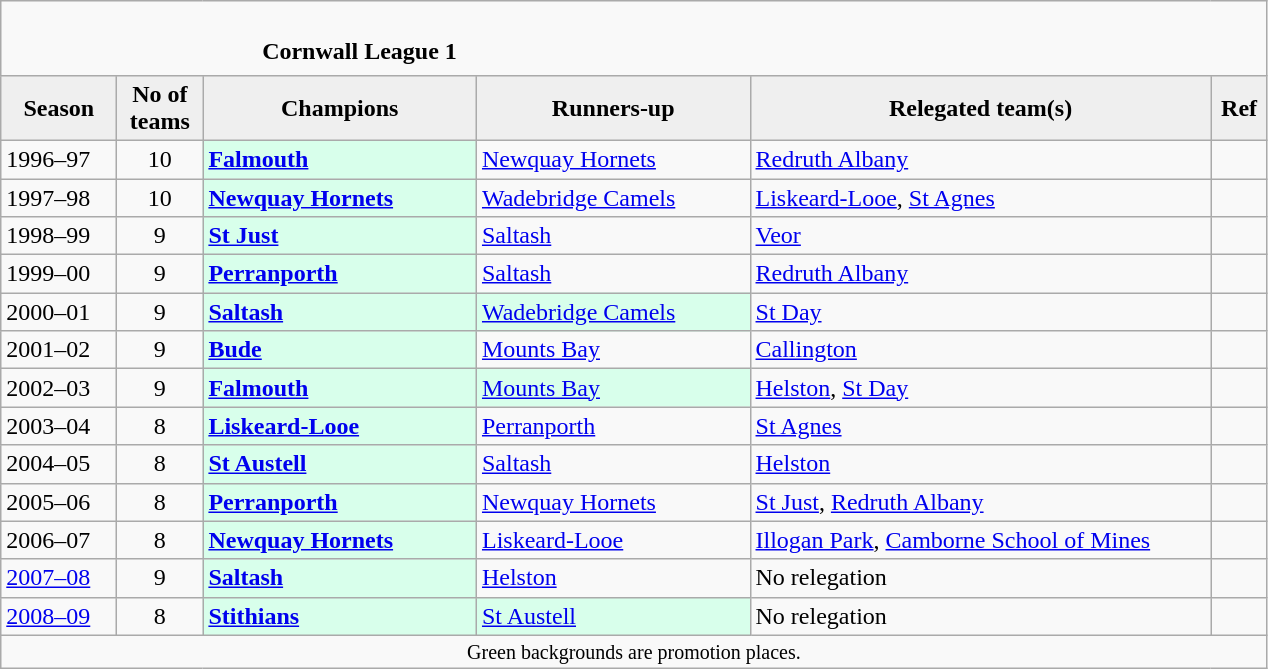<table class="wikitable" style="text-align: left;">
<tr>
<td colspan="11" cellpadding="0" cellspacing="0"><br><table border="0" style="width:100%;" cellpadding="0" cellspacing="0">
<tr>
<td style="width:20%; border:0;"></td>
<td style="border:0;"><strong>Cornwall League 1</strong></td>
<td style="width:20%; border:0;"></td>
</tr>
</table>
</td>
</tr>
<tr>
<th style="background:#efefef; width:70px;">Season</th>
<th style="background:#efefef; width:50px;">No of teams</th>
<th style="background:#efefef; width:175px;">Champions</th>
<th style="background:#efefef; width:175px;">Runners-up</th>
<th style="background:#efefef; width:300px;">Relegated team(s)</th>
<th style="background:#efefef; width:30px;">Ref</th>
</tr>
<tr align=left>
<td>1996–97</td>
<td style="text-align: center;">10</td>
<td style="background:#d8ffeb;"><strong><a href='#'>Falmouth</a></strong></td>
<td><a href='#'>Newquay Hornets</a></td>
<td><a href='#'>Redruth Albany</a></td>
<td></td>
</tr>
<tr>
<td>1997–98</td>
<td style="text-align: center;">10</td>
<td style="background:#d8ffeb;"><strong><a href='#'>Newquay Hornets</a></strong></td>
<td><a href='#'>Wadebridge Camels</a></td>
<td><a href='#'>Liskeard-Looe</a>, <a href='#'>St Agnes</a></td>
<td></td>
</tr>
<tr>
<td>1998–99</td>
<td style="text-align: center;">9</td>
<td style="background:#d8ffeb;"><strong><a href='#'>St Just</a></strong></td>
<td><a href='#'>Saltash</a></td>
<td><a href='#'>Veor</a></td>
<td></td>
</tr>
<tr>
<td>1999–00</td>
<td style="text-align: center;">9</td>
<td style="background:#d8ffeb;"><strong><a href='#'>Perranporth</a></strong></td>
<td><a href='#'>Saltash</a></td>
<td><a href='#'>Redruth Albany</a></td>
<td></td>
</tr>
<tr>
<td>2000–01</td>
<td style="text-align: center;">9</td>
<td style="background:#d8ffeb;"><strong><a href='#'>Saltash</a></strong></td>
<td style="background:#d8ffeb;"><a href='#'>Wadebridge Camels</a></td>
<td><a href='#'>St Day</a></td>
<td></td>
</tr>
<tr>
<td>2001–02</td>
<td style="text-align: center;">9</td>
<td style="background:#d8ffeb;"><strong><a href='#'>Bude</a></strong></td>
<td><a href='#'>Mounts Bay</a></td>
<td><a href='#'>Callington</a></td>
<td></td>
</tr>
<tr>
<td>2002–03</td>
<td style="text-align: center;">9</td>
<td style="background:#d8ffeb;"><strong><a href='#'>Falmouth</a></strong></td>
<td style="background:#d8ffeb;"><a href='#'>Mounts Bay</a></td>
<td><a href='#'>Helston</a>, <a href='#'>St Day</a></td>
<td></td>
</tr>
<tr>
<td>2003–04</td>
<td style="text-align: center;">8</td>
<td style="background:#d8ffeb;"><strong><a href='#'>Liskeard-Looe</a></strong></td>
<td><a href='#'>Perranporth</a></td>
<td><a href='#'>St Agnes</a></td>
<td></td>
</tr>
<tr>
<td>2004–05</td>
<td style="text-align: center;">8</td>
<td style="background:#d8ffeb;"><strong><a href='#'>St Austell</a></strong></td>
<td><a href='#'>Saltash</a></td>
<td><a href='#'>Helston</a></td>
<td></td>
</tr>
<tr>
<td>2005–06</td>
<td style="text-align: center;">8</td>
<td style="background:#d8ffeb;"><strong><a href='#'>Perranporth</a></strong></td>
<td><a href='#'>Newquay Hornets</a></td>
<td><a href='#'>St Just</a>, <a href='#'>Redruth Albany</a></td>
<td></td>
</tr>
<tr>
<td>2006–07</td>
<td style="text-align: center;">8</td>
<td style="background:#d8ffeb;"><strong><a href='#'>Newquay Hornets</a></strong></td>
<td><a href='#'>Liskeard-Looe</a></td>
<td><a href='#'>Illogan Park</a>, <a href='#'>Camborne School of Mines</a></td>
<td></td>
</tr>
<tr>
<td><a href='#'>2007–08</a></td>
<td style="text-align: center;">9</td>
<td style="background:#d8ffeb;"><strong><a href='#'>Saltash</a></strong></td>
<td><a href='#'>Helston</a></td>
<td>No relegation</td>
<td></td>
</tr>
<tr>
<td><a href='#'>2008–09</a></td>
<td style="text-align: center;">8</td>
<td style="background:#d8ffeb;"><strong><a href='#'>Stithians</a></strong></td>
<td style="background:#d8ffeb;"><a href='#'>St Austell</a></td>
<td>No relegation</td>
<td></td>
</tr>
<tr>
<td colspan="15"  style="border:0; font-size:smaller; text-align:center;">Green backgrounds are promotion places.</td>
</tr>
</table>
